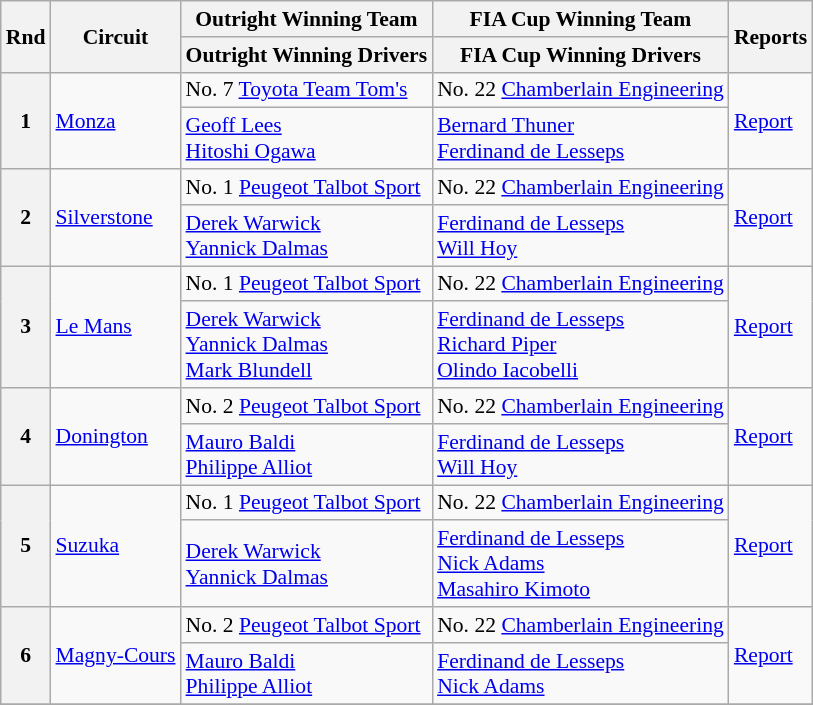<table class="wikitable" style="font-size: 90%;">
<tr>
<th rowspan=2>Rnd</th>
<th rowspan=2>Circuit</th>
<th>Outright Winning Team</th>
<th>FIA Cup Winning Team</th>
<th rowspan=2>Reports</th>
</tr>
<tr>
<th>Outright Winning Drivers</th>
<th>FIA Cup Winning Drivers</th>
</tr>
<tr>
<th rowspan=2>1</th>
<td rowspan=2><a href='#'>Monza</a></td>
<td> No. 7 <a href='#'>Toyota Team Tom's</a></td>
<td> No. 22 <a href='#'>Chamberlain Engineering</a></td>
<td rowspan=2><a href='#'>Report</a></td>
</tr>
<tr>
<td> <a href='#'>Geoff Lees</a><br> <a href='#'>Hitoshi Ogawa</a></td>
<td> <a href='#'>Bernard Thuner</a><br> <a href='#'>Ferdinand de Lesseps</a></td>
</tr>
<tr>
<th rowspan=2>2</th>
<td rowspan=2><a href='#'>Silverstone</a></td>
<td> No. 1 <a href='#'>Peugeot Talbot Sport</a></td>
<td> No. 22 <a href='#'>Chamberlain Engineering</a></td>
<td rowspan=2><a href='#'>Report</a></td>
</tr>
<tr>
<td> <a href='#'>Derek Warwick</a><br> <a href='#'>Yannick Dalmas</a></td>
<td> <a href='#'>Ferdinand de Lesseps</a><br> <a href='#'>Will Hoy</a></td>
</tr>
<tr>
<th rowspan=2>3</th>
<td rowspan=2><a href='#'>Le Mans</a></td>
<td> No. 1 <a href='#'>Peugeot Talbot Sport</a></td>
<td> No. 22 <a href='#'>Chamberlain Engineering</a></td>
<td rowspan=2><a href='#'>Report</a></td>
</tr>
<tr>
<td> <a href='#'>Derek Warwick</a><br> <a href='#'>Yannick Dalmas</a><br> <a href='#'>Mark Blundell</a></td>
<td> <a href='#'>Ferdinand de Lesseps</a><br> <a href='#'>Richard Piper</a><br> <a href='#'>Olindo Iacobelli</a></td>
</tr>
<tr>
<th rowspan=2>4</th>
<td rowspan=2><a href='#'>Donington</a></td>
<td> No. 2 <a href='#'>Peugeot Talbot Sport</a></td>
<td> No. 22 <a href='#'>Chamberlain Engineering</a></td>
<td rowspan=2><a href='#'>Report</a></td>
</tr>
<tr>
<td> <a href='#'>Mauro Baldi</a><br> <a href='#'>Philippe Alliot</a></td>
<td> <a href='#'>Ferdinand de Lesseps</a><br> <a href='#'>Will Hoy</a></td>
</tr>
<tr>
<th rowspan=2>5</th>
<td rowspan=2><a href='#'>Suzuka</a></td>
<td> No. 1 <a href='#'>Peugeot Talbot Sport</a></td>
<td> No. 22 <a href='#'>Chamberlain Engineering</a></td>
<td rowspan=2><a href='#'>Report</a></td>
</tr>
<tr>
<td> <a href='#'>Derek Warwick</a><br> <a href='#'>Yannick Dalmas</a></td>
<td> <a href='#'>Ferdinand de Lesseps</a><br> <a href='#'>Nick Adams</a><br> <a href='#'>Masahiro Kimoto</a></td>
</tr>
<tr>
<th rowspan=2>6</th>
<td rowspan=2><a href='#'>Magny-Cours</a></td>
<td> No. 2 <a href='#'>Peugeot Talbot Sport</a></td>
<td> No. 22 <a href='#'>Chamberlain Engineering</a></td>
<td rowspan=2><a href='#'>Report</a></td>
</tr>
<tr>
<td> <a href='#'>Mauro Baldi</a><br> <a href='#'>Philippe Alliot</a></td>
<td> <a href='#'>Ferdinand de Lesseps</a><br> <a href='#'>Nick Adams</a></td>
</tr>
<tr>
</tr>
</table>
